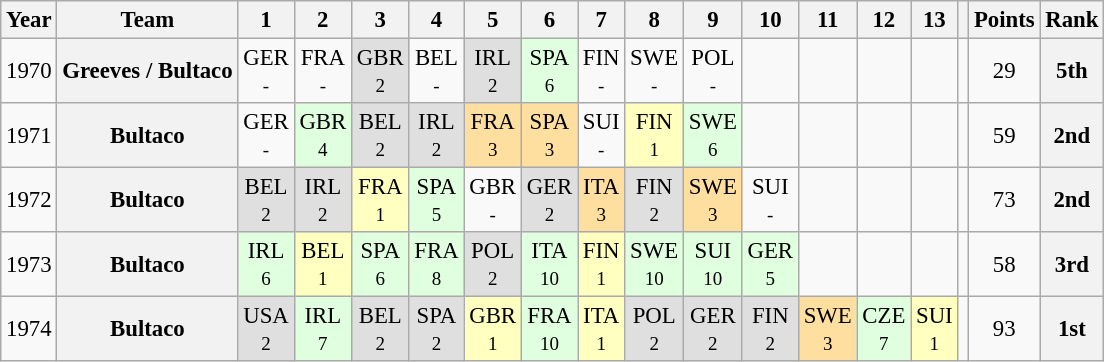<table class="wikitable" style="text-align:center; font-size:95%">
<tr>
<th>Year</th>
<th>Team</th>
<th>1</th>
<th>2</th>
<th>3</th>
<th>4</th>
<th>5</th>
<th>6</th>
<th>7</th>
<th>8</th>
<th>9</th>
<th>10</th>
<th>11</th>
<th>12</th>
<th>13</th>
<th></th>
<th>Points</th>
<th>Rank</th>
</tr>
<tr>
<td>1970</td>
<th>Greeves / Bultaco</th>
<td>GER<br><small>-</small></td>
<td>FRA<br><small>-</small></td>
<td style="background:#DFDFDF;">GBR<br><small>2</small></td>
<td>BEL<br><small>-</small></td>
<td style="background:#DFDFDF;">IRL<br><small>2</small></td>
<td style="background:#DFFFDF;">SPA<br><small>6</small></td>
<td>FIN<br><small>-</small></td>
<td>SWE<br><small>-</small></td>
<td>POL<br><small>-</small></td>
<td></td>
<td></td>
<td></td>
<td></td>
<td></td>
<td>29</td>
<th>5th</th>
</tr>
<tr>
<td>1971</td>
<th>Bultaco</th>
<td>GER<br><small>-</small></td>
<td style="background:#DFFFDF;">GBR<br><small>4</small></td>
<td style="background:#DFDFDF;">BEL<br><small>2</small></td>
<td style="background:#DFDFDF;">IRL<br><small>2</small></td>
<td style="background:#FFDF9F;">FRA<br><small>3</small></td>
<td style="background:#FFDF9F;">SPA<br><small>3</small></td>
<td>SUI<br><small>-</small></td>
<td style="background:#FFFFBF;">FIN<br><small>1</small></td>
<td style="background:#DFFFDF;">SWE<br><small>6</small></td>
<td></td>
<td></td>
<td></td>
<td></td>
<td></td>
<td>59</td>
<th>2nd</th>
</tr>
<tr>
<td>1972</td>
<th>Bultaco</th>
<td style="background:#DFDFDF;">BEL<br><small>2</small></td>
<td style="background:#DFDFDF;">IRL<br><small>2</small></td>
<td style="background:#FFFFBF;">FRA<br><small>1</small></td>
<td style="background:#DFFFDF;">SPA<br><small>5</small></td>
<td>GBR<br><small>-</small></td>
<td style="background:#DFDFDF;">GER<br><small>2</small></td>
<td style="background:#FFDF9F;">ITA<br><small>3</small></td>
<td style="background:#DFDFDF;">FIN<br><small>2</small></td>
<td style="background:#FFDF9F;">SWE<br><small>3</small></td>
<td>SUI<br><small>-</small></td>
<td></td>
<td></td>
<td></td>
<td></td>
<td>73</td>
<th>2nd</th>
</tr>
<tr>
<td>1973</td>
<th>Bultaco</th>
<td style="background:#DFFFDF;">IRL<br><small>6</small></td>
<td style="background:#FFFFBF;">BEL<br><small>1</small></td>
<td style="background:#DFFFDF;">SPA<br><small>6</small></td>
<td style="background:#DFFFDF;">FRA<br><small>8</small></td>
<td style="background:#DFDFDF;">POL<br><small>2</small></td>
<td style="background:#DFFFDF;">ITA<br><small>10</small></td>
<td style="background:#FFFFBF;">FIN<br><small>1</small></td>
<td style="background:#DFFFDF;">SWE<br><small>10</small></td>
<td style="background:#DFFFDF;">SUI<br><small>10</small></td>
<td style="background:#DFFFDF;">GER<br><small>5</small></td>
<td></td>
<td></td>
<td></td>
<td></td>
<td>58</td>
<th>3rd</th>
</tr>
<tr>
<td>1974</td>
<th>Bultaco</th>
<td style="background:#DFDFDF;">USA<br><small>2</small></td>
<td style="background:#DFFFDF;">IRL<br><small>7</small></td>
<td style="background:#DFDFDF;">BEL<br><small>2</small></td>
<td style="background:#DFDFDF;">SPA<br><small>2</small></td>
<td style="background:#FFFFBF;">GBR<br><small>1</small></td>
<td style="background:#DFFFDF;">FRA<br><small>10</small></td>
<td style="background:#FFFFBF;">ITA<br><small>1</small></td>
<td style="background:#DFDFDF;">POL<br><small>2</small></td>
<td style="background:#DFDFDF;">GER<br><small>2</small></td>
<td style="background:#DFDFDF;">FIN<br><small>2</small></td>
<td style="background:#FFDF9F;">SWE<br><small>3</small></td>
<td style="background:#DFFFDF;">CZE<br><small>7</small></td>
<td style="background:#FFFFBF;">SUI<br><small>1</small></td>
<td></td>
<td>93</td>
<th>1st</th>
</tr>
</table>
